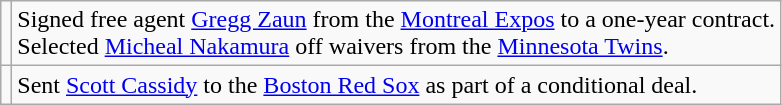<table class="wikitable">
<tr>
<td></td>
<td>Signed free agent <a href='#'>Gregg Zaun</a> from the <a href='#'>Montreal Expos</a> to a one-year contract. <br>Selected <a href='#'>Micheal Nakamura</a> off waivers from the <a href='#'>Minnesota Twins</a>.</td>
</tr>
<tr>
<td></td>
<td>Sent <a href='#'>Scott Cassidy</a> to the <a href='#'>Boston Red Sox</a> as part of a conditional deal.</td>
</tr>
</table>
